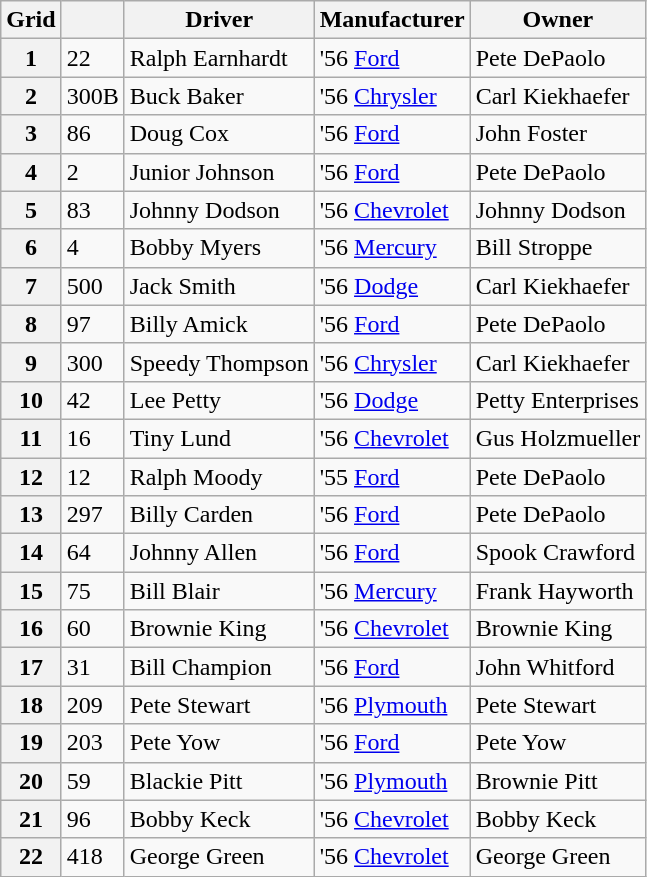<table class="wikitable">
<tr>
<th>Grid</th>
<th></th>
<th>Driver</th>
<th>Manufacturer</th>
<th>Owner</th>
</tr>
<tr>
<th>1</th>
<td>22</td>
<td>Ralph Earnhardt</td>
<td>'56 <a href='#'>Ford</a></td>
<td>Pete DePaolo</td>
</tr>
<tr>
<th>2</th>
<td>300B</td>
<td>Buck Baker</td>
<td>'56 <a href='#'>Chrysler</a></td>
<td>Carl Kiekhaefer</td>
</tr>
<tr>
<th>3</th>
<td>86</td>
<td>Doug Cox</td>
<td>'56 <a href='#'>Ford</a></td>
<td>John Foster</td>
</tr>
<tr>
<th>4</th>
<td>2</td>
<td>Junior Johnson</td>
<td>'56 <a href='#'>Ford</a></td>
<td>Pete DePaolo</td>
</tr>
<tr>
<th>5</th>
<td>83</td>
<td>Johnny Dodson</td>
<td>'56 <a href='#'>Chevrolet</a></td>
<td>Johnny Dodson</td>
</tr>
<tr>
<th>6</th>
<td>4</td>
<td>Bobby Myers</td>
<td>'56 <a href='#'>Mercury</a></td>
<td>Bill Stroppe</td>
</tr>
<tr>
<th>7</th>
<td>500</td>
<td>Jack Smith</td>
<td>'56 <a href='#'>Dodge</a></td>
<td>Carl Kiekhaefer</td>
</tr>
<tr>
<th>8</th>
<td>97</td>
<td>Billy Amick</td>
<td>'56 <a href='#'>Ford</a></td>
<td>Pete DePaolo</td>
</tr>
<tr>
<th>9</th>
<td>300</td>
<td>Speedy Thompson</td>
<td>'56 <a href='#'>Chrysler</a></td>
<td>Carl Kiekhaefer</td>
</tr>
<tr>
<th>10</th>
<td>42</td>
<td>Lee Petty</td>
<td>'56 <a href='#'>Dodge</a></td>
<td>Petty Enterprises</td>
</tr>
<tr>
<th>11</th>
<td>16</td>
<td>Tiny Lund</td>
<td>'56 <a href='#'>Chevrolet</a></td>
<td>Gus Holzmueller</td>
</tr>
<tr>
<th>12</th>
<td>12</td>
<td>Ralph Moody</td>
<td>'55 <a href='#'>Ford</a></td>
<td>Pete DePaolo</td>
</tr>
<tr>
<th>13</th>
<td>297</td>
<td>Billy Carden</td>
<td>'56 <a href='#'>Ford</a></td>
<td>Pete DePaolo</td>
</tr>
<tr>
<th>14</th>
<td>64</td>
<td>Johnny Allen</td>
<td>'56 <a href='#'>Ford</a></td>
<td>Spook Crawford</td>
</tr>
<tr>
<th>15</th>
<td>75</td>
<td>Bill Blair</td>
<td>'56 <a href='#'>Mercury</a></td>
<td>Frank Hayworth</td>
</tr>
<tr>
<th>16</th>
<td>60</td>
<td>Brownie King</td>
<td>'56 <a href='#'>Chevrolet</a></td>
<td>Brownie King</td>
</tr>
<tr>
<th>17</th>
<td>31</td>
<td>Bill Champion</td>
<td>'56 <a href='#'>Ford</a></td>
<td>John Whitford</td>
</tr>
<tr>
<th>18</th>
<td>209</td>
<td>Pete Stewart</td>
<td>'56 <a href='#'>Plymouth</a></td>
<td>Pete Stewart</td>
</tr>
<tr>
<th>19</th>
<td>203</td>
<td>Pete Yow</td>
<td>'56 <a href='#'>Ford</a></td>
<td>Pete Yow</td>
</tr>
<tr>
<th>20</th>
<td>59</td>
<td>Blackie Pitt</td>
<td>'56 <a href='#'>Plymouth</a></td>
<td>Brownie Pitt</td>
</tr>
<tr>
<th>21</th>
<td>96</td>
<td>Bobby Keck</td>
<td>'56 <a href='#'>Chevrolet</a></td>
<td>Bobby Keck</td>
</tr>
<tr>
<th>22</th>
<td>418</td>
<td>George Green</td>
<td>'56 <a href='#'>Chevrolet</a></td>
<td>George Green</td>
</tr>
</table>
